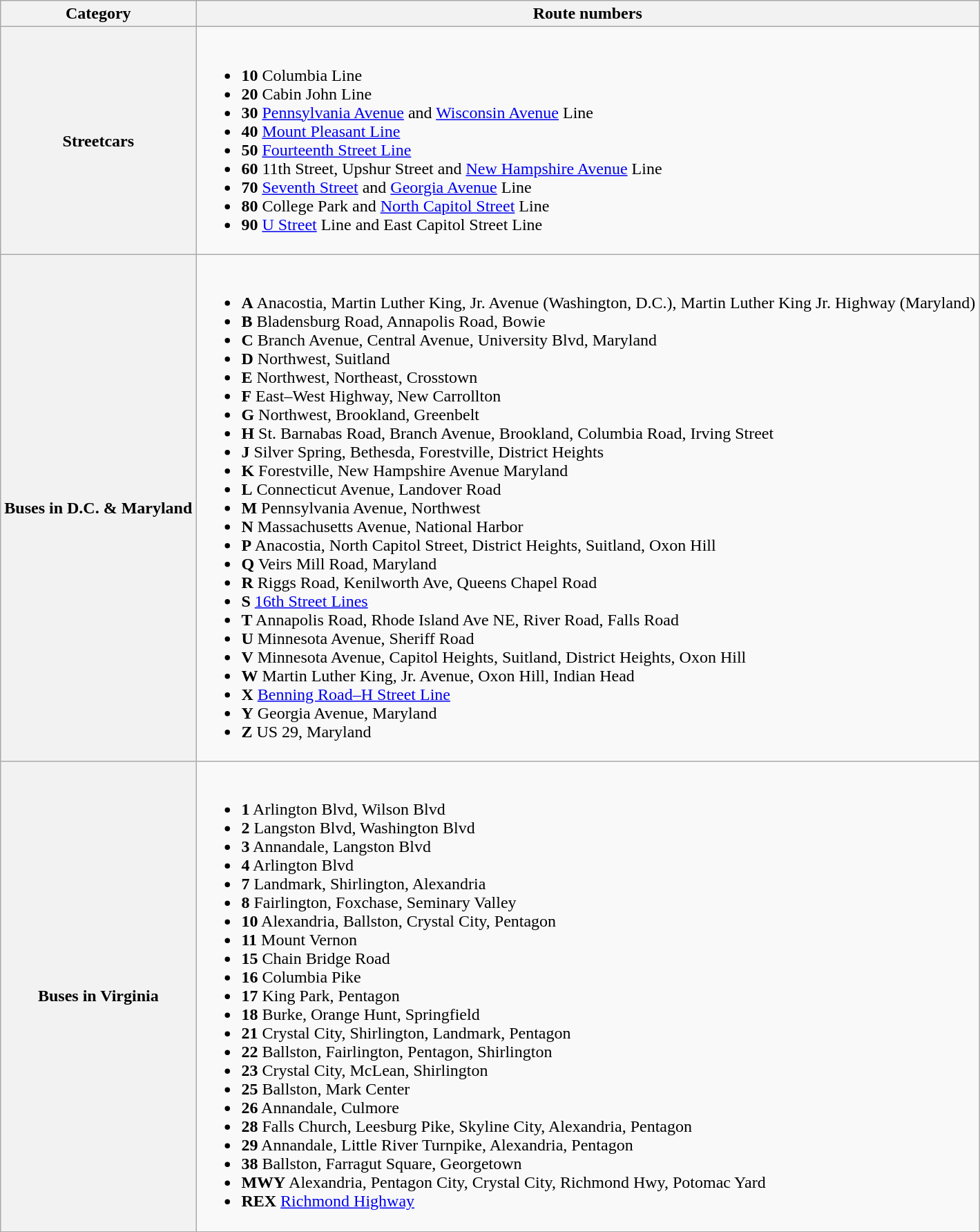<table class=wikitable>
<tr>
<th>Category</th>
<th>Route numbers</th>
</tr>
<tr>
<th>Streetcars</th>
<td><br><ul><li><strong>10</strong> Columbia Line</li><li><strong>20</strong> Cabin John Line</li><li><strong>30</strong> <a href='#'>Pennsylvania Avenue</a> and <a href='#'>Wisconsin Avenue</a> Line</li><li><strong>40</strong> <a href='#'>Mount Pleasant Line</a></li><li><strong>50</strong> <a href='#'>Fourteenth Street Line</a></li><li><strong>60</strong> 11th Street, Upshur Street and <a href='#'>New Hampshire Avenue</a> Line</li><li><strong>70</strong> <a href='#'>Seventh Street</a> and <a href='#'>Georgia Avenue</a> Line</li><li><strong>80</strong> College Park and <a href='#'>North Capitol Street</a> Line</li><li><strong>90</strong> <a href='#'>U Street</a> Line and East Capitol Street Line</li></ul></td>
</tr>
<tr>
<th>Buses in D.C. & Maryland</th>
<td><br><ul><li><strong>A</strong> Anacostia, Martin Luther King, Jr. Avenue (Washington, D.C.), Martin Luther King Jr. Highway (Maryland)</li><li><strong>B</strong> Bladensburg Road, Annapolis Road, Bowie</li><li><strong>C</strong> Branch Avenue, Central Avenue, University Blvd, Maryland</li><li><strong>D</strong> Northwest, Suitland</li><li><strong>E</strong> Northwest, Northeast, Crosstown</li><li><strong>F</strong> East–West Highway, New Carrollton</li><li><strong>G</strong> Northwest, Brookland, Greenbelt</li><li><strong>H</strong> St. Barnabas Road, Branch Avenue, Brookland, Columbia Road, Irving Street</li><li><strong>J</strong> Silver Spring, Bethesda, Forestville, District Heights</li><li><strong>K</strong> Forestville, New Hampshire Avenue Maryland</li><li><strong>L</strong> Connecticut Avenue, Landover Road</li><li><strong>M</strong> Pennsylvania Avenue, Northwest</li><li><strong>N</strong> Massachusetts Avenue, National Harbor</li><li><strong>P</strong> Anacostia, North Capitol Street, District Heights, Suitland, Oxon Hill</li><li><strong>Q</strong> Veirs Mill Road, Maryland</li><li><strong>R</strong> Riggs Road, Kenilworth Ave, Queens Chapel Road</li><li><strong>S</strong> <a href='#'>16th Street Lines</a></li><li><strong>T</strong> Annapolis Road, Rhode Island Ave NE, River Road, Falls Road</li><li><strong>U</strong> Minnesota Avenue, Sheriff Road</li><li><strong>V</strong> Minnesota Avenue, Capitol Heights, Suitland, District Heights, Oxon Hill</li><li><strong>W</strong> Martin Luther King, Jr. Avenue, Oxon Hill, Indian Head</li><li><strong>X</strong> <a href='#'>Benning Road–H Street Line</a></li><li><strong>Y</strong> Georgia Avenue, Maryland</li><li><strong>Z</strong> US 29, Maryland</li></ul></td>
</tr>
<tr>
<th>Buses in Virginia</th>
<td><br><ul><li><strong>1</strong> Arlington Blvd, Wilson Blvd</li><li><strong>2</strong> Langston Blvd, Washington Blvd</li><li><strong>3</strong> Annandale, Langston Blvd</li><li><strong>4</strong> Arlington Blvd</li><li><strong>7</strong> Landmark, Shirlington, Alexandria</li><li><strong>8</strong> Fairlington, Foxchase, Seminary Valley</li><li><strong>10</strong> Alexandria, Ballston, Crystal City, Pentagon</li><li><strong>11</strong> Mount Vernon</li><li><strong>15</strong> Chain Bridge Road</li><li><strong>16</strong> Columbia Pike</li><li><strong>17</strong> King Park, Pentagon</li><li><strong>18</strong> Burke, Orange Hunt, Springfield</li><li><strong>21</strong> Crystal City, Shirlington, Landmark, Pentagon</li><li><strong>22</strong> Ballston, Fairlington, Pentagon, Shirlington</li><li><strong>23</strong> Crystal City, McLean, Shirlington</li><li><strong>25</strong> Ballston, Mark Center</li><li><strong>26</strong> Annandale, Culmore</li><li><strong>28</strong> Falls Church, Leesburg Pike, Skyline City, Alexandria, Pentagon</li><li><strong>29</strong> Annandale, Little River Turnpike, Alexandria, Pentagon</li><li><strong>38</strong> Ballston, Farragut Square, Georgetown</li><li><strong>MWY</strong> Alexandria, Pentagon City, Crystal City, Richmond Hwy, Potomac Yard</li><li><strong>REX</strong> <a href='#'>Richmond Highway</a></li></ul></td>
</tr>
</table>
